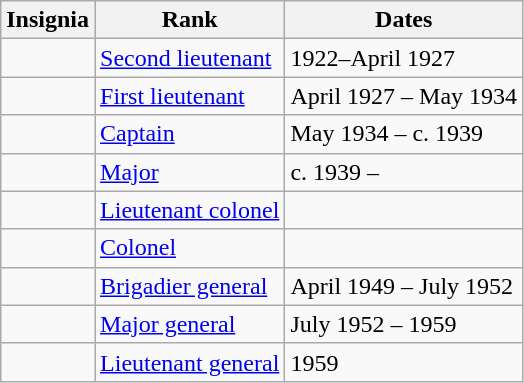<table class="wikitable">
<tr>
<th>Insignia</th>
<th>Rank</th>
<th>Dates</th>
</tr>
<tr>
<td align="center"></td>
<td><a href='#'>Second lieutenant</a></td>
<td>1922–April 1927</td>
</tr>
<tr>
<td align="center"></td>
<td><a href='#'>First lieutenant</a></td>
<td>April 1927 – May 1934</td>
</tr>
<tr>
<td align="center"></td>
<td><a href='#'>Captain</a></td>
<td>May 1934 – c. 1939</td>
</tr>
<tr>
<td align="center"></td>
<td><a href='#'>Major</a></td>
<td>c. 1939 – </td>
</tr>
<tr>
<td align="center"></td>
<td><a href='#'>Lieutenant colonel</a></td>
<td></td>
</tr>
<tr>
<td align="center"></td>
<td><a href='#'>Colonel</a></td>
<td></td>
</tr>
<tr>
<td align="center"></td>
<td><a href='#'>Brigadier general</a></td>
<td>April 1949 – July 1952</td>
</tr>
<tr>
<td align="center"></td>
<td><a href='#'>Major general</a></td>
<td>July 1952 – 1959</td>
</tr>
<tr>
<td align="center"></td>
<td><a href='#'>Lieutenant general</a></td>
<td>1959</td>
</tr>
</table>
